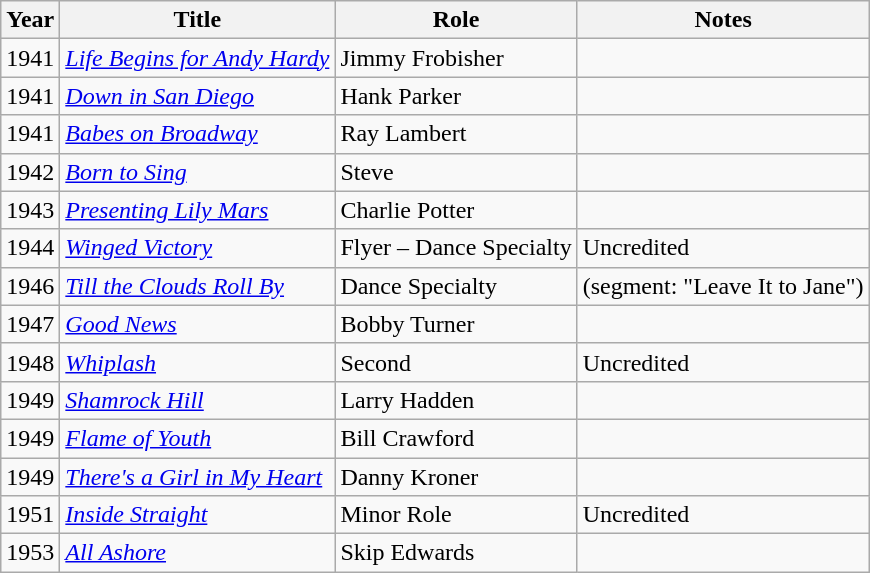<table class="wikitable">
<tr>
<th>Year</th>
<th>Title</th>
<th>Role</th>
<th>Notes</th>
</tr>
<tr>
<td>1941</td>
<td><em><a href='#'>Life Begins for Andy Hardy</a></em></td>
<td>Jimmy Frobisher</td>
<td></td>
</tr>
<tr>
<td>1941</td>
<td><em><a href='#'>Down in San Diego</a></em></td>
<td>Hank Parker</td>
<td></td>
</tr>
<tr>
<td>1941</td>
<td><em><a href='#'>Babes on Broadway</a></em></td>
<td>Ray Lambert</td>
<td></td>
</tr>
<tr>
<td>1942</td>
<td><em><a href='#'>Born to Sing</a></em></td>
<td>Steve</td>
<td></td>
</tr>
<tr>
<td>1943</td>
<td><em><a href='#'>Presenting Lily Mars</a></em></td>
<td>Charlie Potter</td>
<td></td>
</tr>
<tr>
<td>1944</td>
<td><em><a href='#'>Winged Victory</a></em></td>
<td>Flyer – Dance Specialty</td>
<td>Uncredited</td>
</tr>
<tr>
<td>1946</td>
<td><em><a href='#'>Till the Clouds Roll By</a></em></td>
<td>Dance Specialty</td>
<td>(segment: "Leave It to Jane")</td>
</tr>
<tr>
<td>1947</td>
<td><em><a href='#'>Good News</a></em></td>
<td>Bobby Turner</td>
<td></td>
</tr>
<tr>
<td>1948</td>
<td><em><a href='#'>Whiplash</a></em></td>
<td>Second</td>
<td>Uncredited</td>
</tr>
<tr>
<td>1949</td>
<td><em><a href='#'>Shamrock Hill</a></em></td>
<td>Larry Hadden</td>
<td></td>
</tr>
<tr>
<td>1949</td>
<td><em><a href='#'>Flame of Youth</a></em></td>
<td>Bill Crawford</td>
<td></td>
</tr>
<tr>
<td>1949</td>
<td><em><a href='#'>There's a Girl in My Heart</a></em></td>
<td>Danny Kroner</td>
<td></td>
</tr>
<tr>
<td>1951</td>
<td><em><a href='#'>Inside Straight</a></em></td>
<td>Minor Role</td>
<td>Uncredited</td>
</tr>
<tr>
<td>1953</td>
<td><em><a href='#'>All Ashore</a></em></td>
<td>Skip Edwards</td>
<td></td>
</tr>
</table>
